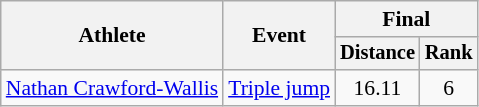<table class="wikitable" style="font-size:90%; text-align:center">
<tr>
<th rowspan=2>Athlete</th>
<th rowspan=2>Event</th>
<th colspan=2>Final</th>
</tr>
<tr style="font-size:95%">
<th>Distance</th>
<th>Rank</th>
</tr>
<tr>
<td align=left><a href='#'>Nathan Crawford-Wallis</a></td>
<td align=left rowspan=1><a href='#'>Triple jump</a></td>
<td>16.11</td>
<td>6</td>
</tr>
</table>
